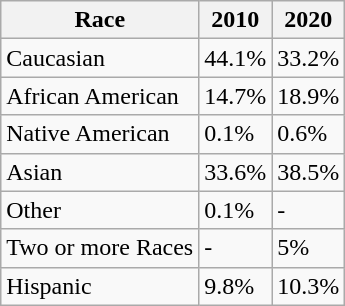<table class="wikitable">
<tr>
<th>Race</th>
<th>2010</th>
<th>2020</th>
</tr>
<tr>
<td>Caucasian</td>
<td>44.1%</td>
<td>33.2%</td>
</tr>
<tr>
<td>African American</td>
<td>14.7%</td>
<td>18.9%</td>
</tr>
<tr>
<td>Native American</td>
<td>0.1%</td>
<td>0.6%</td>
</tr>
<tr>
<td>Asian</td>
<td>33.6%</td>
<td>38.5%</td>
</tr>
<tr>
<td>Other</td>
<td>0.1%</td>
<td>-</td>
</tr>
<tr>
<td>Two or more Races</td>
<td>-</td>
<td>5%</td>
</tr>
<tr>
<td>Hispanic</td>
<td>9.8%</td>
<td>10.3%</td>
</tr>
</table>
